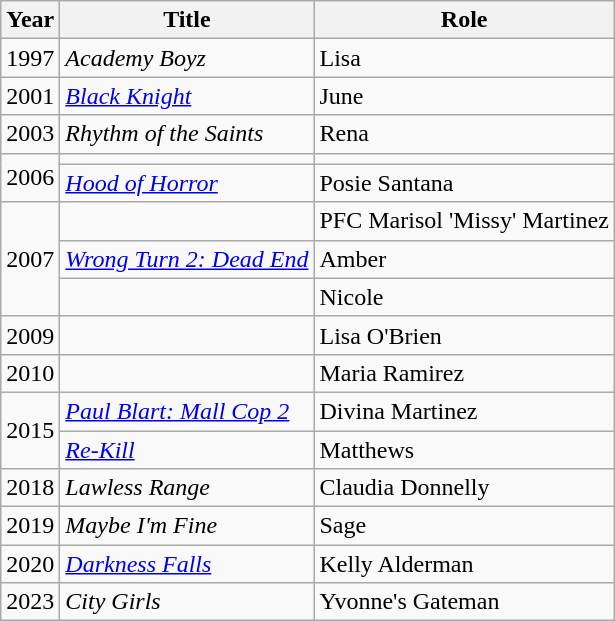<table class="wikitable sortable">
<tr>
<th>Year</th>
<th>Title</th>
<th>Role</th>
</tr>
<tr>
<td>1997</td>
<td><em>Academy Boyz</em></td>
<td>Lisa</td>
</tr>
<tr>
<td>2001</td>
<td><em><a href='#'>Black Knight</a></em></td>
<td>June</td>
</tr>
<tr>
<td>2003</td>
<td><em>Rhythm of the Saints</em></td>
<td>Rena</td>
</tr>
<tr>
<td rowspan="2">2006</td>
<td><em></em></td>
<td></td>
</tr>
<tr>
<td><em><a href='#'>Hood of Horror</a></em></td>
<td>Posie Santana</td>
</tr>
<tr>
<td rowspan="3">2007</td>
<td><em></em></td>
<td>PFC Marisol 'Missy' Martinez</td>
</tr>
<tr>
<td><em><a href='#'>Wrong Turn 2: Dead End</a></em></td>
<td>Amber</td>
</tr>
<tr>
<td><em></em></td>
<td>Nicole</td>
</tr>
<tr>
<td>2009</td>
<td><em></em></td>
<td>Lisa O'Brien</td>
</tr>
<tr>
<td>2010</td>
<td><em></em></td>
<td>Maria Ramirez</td>
</tr>
<tr>
<td rowspan="2">2015</td>
<td><em><a href='#'>Paul Blart: Mall Cop 2</a></em></td>
<td>Divina Martinez</td>
</tr>
<tr>
<td><em><a href='#'>Re-Kill</a></em></td>
<td>Matthews</td>
</tr>
<tr>
<td>2018</td>
<td><em>Lawless Range</em></td>
<td>Claudia Donnelly</td>
</tr>
<tr>
<td>2019</td>
<td><em>Maybe I'm Fine</em></td>
<td>Sage</td>
</tr>
<tr>
<td>2020</td>
<td><em><a href='#'>Darkness Falls</a></em></td>
<td>Kelly Alderman</td>
</tr>
<tr>
<td>2023</td>
<td><em>City Girls</em></td>
<td>Yvonne's Gateman</td>
</tr>
</table>
